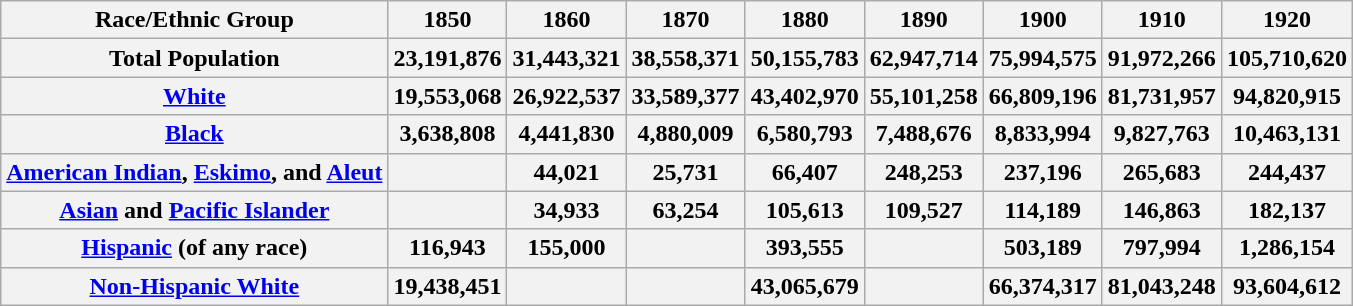<table class="wikitable sortable">
<tr>
<th>Race/Ethnic Group</th>
<th>1850</th>
<th>1860</th>
<th>1870</th>
<th>1880</th>
<th>1890</th>
<th>1900</th>
<th>1910</th>
<th>1920</th>
</tr>
<tr>
<th>Total Population</th>
<th>23,191,876</th>
<th>31,443,321</th>
<th>38,558,371</th>
<th>50,155,783</th>
<th>62,947,714</th>
<th>75,994,575</th>
<th>91,972,266</th>
<th>105,710,620</th>
</tr>
<tr>
<th><a href='#'>White</a></th>
<th>19,553,068</th>
<th>26,922,537</th>
<th>33,589,377</th>
<th>43,402,970</th>
<th>55,101,258</th>
<th>66,809,196</th>
<th>81,731,957</th>
<th>94,820,915</th>
</tr>
<tr>
<th><a href='#'>Black</a></th>
<th>3,638,808</th>
<th>4,441,830</th>
<th>4,880,009</th>
<th>6,580,793</th>
<th>7,488,676</th>
<th>8,833,994</th>
<th>9,827,763</th>
<th>10,463,131</th>
</tr>
<tr>
<th><a href='#'>American Indian</a>, <a href='#'>Eskimo</a>, and <a href='#'>Aleut</a></th>
<th></th>
<th>44,021</th>
<th>25,731</th>
<th>66,407</th>
<th>248,253</th>
<th>237,196</th>
<th>265,683</th>
<th>244,437</th>
</tr>
<tr>
<th><a href='#'>Asian</a> and <a href='#'>Pacific Islander</a></th>
<th></th>
<th>34,933</th>
<th>63,254</th>
<th>105,613</th>
<th>109,527</th>
<th>114,189</th>
<th>146,863</th>
<th>182,137</th>
</tr>
<tr>
<th><a href='#'>Hispanic</a> (of any race)</th>
<th>116,943</th>
<th>155,000</th>
<th></th>
<th>393,555</th>
<th></th>
<th>503,189</th>
<th>797,994</th>
<th>1,286,154</th>
</tr>
<tr>
<th><a href='#'>Non-Hispanic White</a></th>
<th>19,438,451</th>
<th></th>
<th></th>
<th>43,065,679</th>
<th></th>
<th>66,374,317</th>
<th>81,043,248</th>
<th>93,604,612</th>
</tr>
</table>
